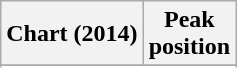<table class="wikitable sortable">
<tr>
<th>Chart (2014)</th>
<th>Peak<br>position</th>
</tr>
<tr>
</tr>
<tr>
</tr>
</table>
